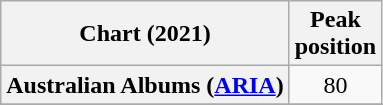<table class="wikitable sortable plainrowheaders" style="text-align:center">
<tr>
<th scope="col">Chart (2021)</th>
<th scope="col">Peak<br>position</th>
</tr>
<tr>
<th scope="row">Australian Albums (<a href='#'>ARIA</a>)</th>
<td>80</td>
</tr>
<tr>
</tr>
<tr>
</tr>
<tr>
</tr>
<tr>
</tr>
</table>
